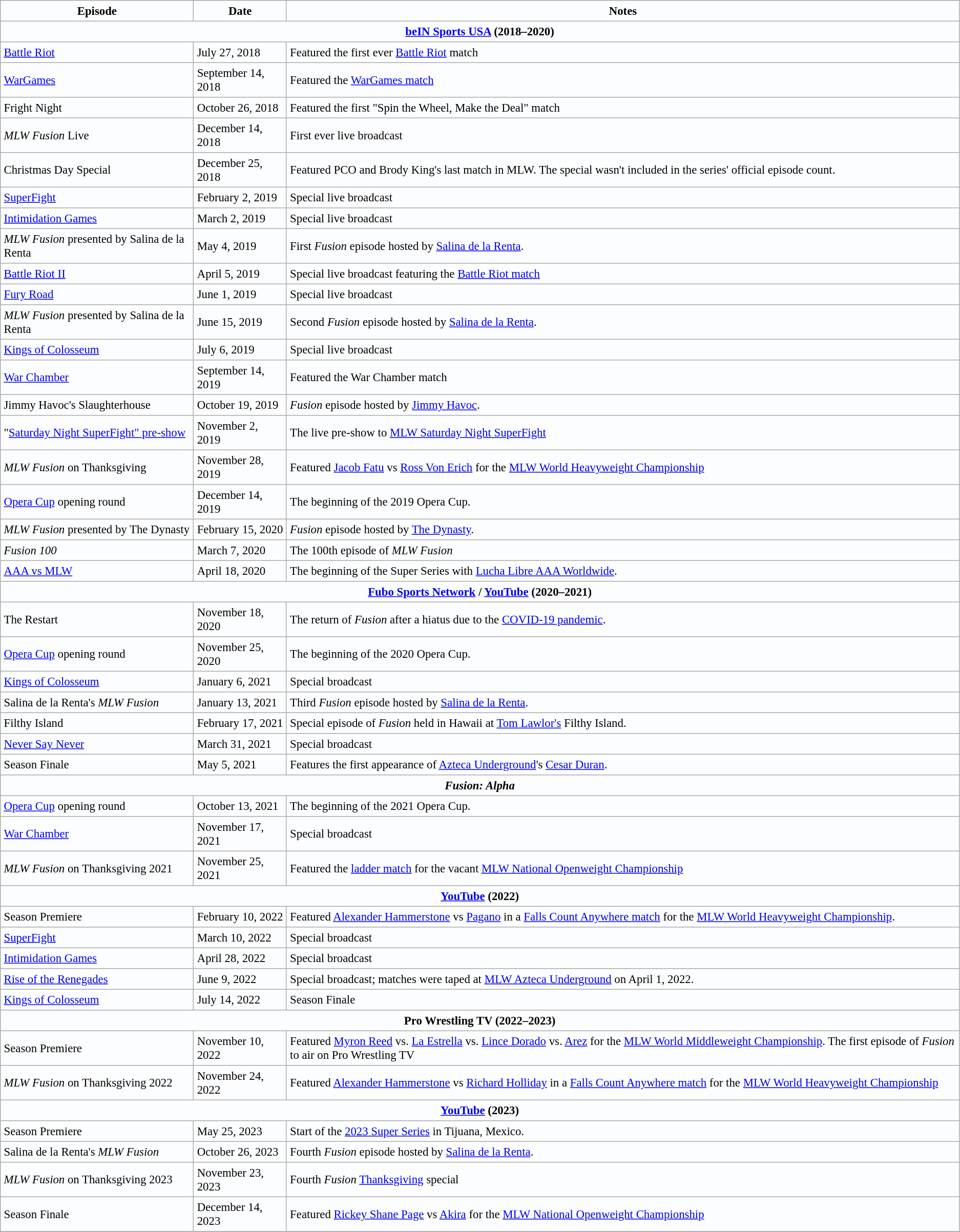<table border="2" cellpadding="4" cellspacing="0" style="margin: 1em 1em 1em 0; background: #FCFDFF; border: 1px #aaa solid; border-collapse: collapse; font-size: 95%;">
<tr>
<th>Episode</th>
<th>Date</th>
<th>Notes</th>
</tr>
<tr>
<th colspan=3><a href='#'>beIN Sports USA</a> (2018–2020)</th>
</tr>
<tr>
<td><a href='#'>Battle Riot</a></td>
<td>July 27, 2018</td>
<td>Featured the first ever <a href='#'>Battle Riot</a> match</td>
</tr>
<tr>
<td><a href='#'>WarGames</a></td>
<td>September 14, 2018</td>
<td>Featured the <a href='#'>WarGames match</a></td>
</tr>
<tr>
<td>Fright Night </td>
<td>October 26, 2018</td>
<td>Featured the first "Spin the Wheel, Make the Deal" match</td>
</tr>
<tr>
<td><em>MLW Fusion</em> Live</td>
<td>December 14, 2018</td>
<td>First ever live broadcast</td>
</tr>
<tr>
<td>Christmas Day Special</td>
<td>December 25, 2018</td>
<td>Featured PCO and Brody King's last match in MLW. The special wasn't included in the series' official episode count.</td>
</tr>
<tr>
<td><a href='#'>SuperFight</a></td>
<td>February 2, 2019</td>
<td>Special live broadcast</td>
</tr>
<tr>
<td><a href='#'>Intimidation Games</a></td>
<td>March 2, 2019</td>
<td>Special live broadcast</td>
</tr>
<tr>
<td><em>MLW Fusion</em> presented by Salina de la Renta</td>
<td>May 4, 2019</td>
<td>First <em>Fusion</em> episode hosted by <a href='#'>Salina de la Renta</a>.</td>
</tr>
<tr>
<td><a href='#'>Battle Riot II</a></td>
<td>April 5, 2019</td>
<td>Special live broadcast featuring the <a href='#'>Battle Riot match</a></td>
</tr>
<tr>
<td><a href='#'>Fury Road</a></td>
<td>June 1, 2019</td>
<td>Special live broadcast</td>
</tr>
<tr>
<td><em>MLW Fusion</em> presented by Salina de la Renta</td>
<td>June 15, 2019</td>
<td>Second <em>Fusion</em> episode hosted by <a href='#'>Salina de la Renta</a>.</td>
</tr>
<tr>
<td><a href='#'>Kings of Colosseum</a></td>
<td>July 6, 2019</td>
<td>Special live broadcast</td>
</tr>
<tr>
<td><a href='#'>War Chamber</a></td>
<td>September 14, 2019</td>
<td>Featured the War Chamber match</td>
</tr>
<tr>
<td>Jimmy Havoc's Slaughterhouse</td>
<td>October 19, 2019</td>
<td><em>Fusion</em> episode hosted by <a href='#'>Jimmy Havoc</a>.</td>
</tr>
<tr>
<td>"<a href='#'>Saturday Night SuperFight" pre-show</a></td>
<td>November 2, 2019</td>
<td>The live pre-show to <a href='#'>MLW Saturday Night SuperFight</a></td>
</tr>
<tr>
<td><em>MLW Fusion</em> on Thanksgiving</td>
<td>November 28, 2019</td>
<td>Featured <a href='#'>Jacob Fatu</a> vs <a href='#'>Ross Von Erich</a> for the <a href='#'>MLW World Heavyweight Championship</a></td>
</tr>
<tr>
<td><a href='#'>Opera Cup</a> opening round</td>
<td>December 14, 2019</td>
<td>The beginning of the 2019 Opera Cup.</td>
</tr>
<tr>
<td><em>MLW Fusion</em> presented by The Dynasty</td>
<td>February 15, 2020</td>
<td><em>Fusion</em> episode hosted by <a href='#'>The Dynasty</a>.</td>
</tr>
<tr>
<td><em>Fusion 100</em></td>
<td>March 7, 2020</td>
<td>The 100th episode of <em>MLW Fusion</em> </td>
</tr>
<tr>
<td><a href='#'>AAA vs MLW</a></td>
<td>April 18, 2020</td>
<td>The beginning of the Super Series with <a href='#'>Lucha Libre AAA Worldwide</a>.</td>
</tr>
<tr>
<th colspan=3><a href='#'>Fubo Sports Network</a> / <a href='#'>YouTube</a> (2020–2021)</th>
</tr>
<tr>
<td>The Restart</td>
<td>November 18, 2020</td>
<td>The return of <em>Fusion</em> after a hiatus due to the <a href='#'>COVID-19 pandemic</a>.</td>
</tr>
<tr>
<td><a href='#'>Opera Cup</a> opening round</td>
<td>November 25, 2020</td>
<td>The beginning of the 2020 Opera Cup.</td>
</tr>
<tr>
<td><a href='#'>Kings of Colosseum</a></td>
<td>January 6, 2021</td>
<td>Special broadcast</td>
</tr>
<tr>
<td>Salina de la Renta's <em>MLW Fusion</em></td>
<td>January 13, 2021</td>
<td>Third <em>Fusion</em> episode hosted by <a href='#'>Salina de la Renta</a>.</td>
</tr>
<tr>
<td>Filthy Island</td>
<td>February 17, 2021</td>
<td>Special episode of <em>Fusion</em> held in Hawaii at <a href='#'>Tom Lawlor's</a> Filthy Island.</td>
</tr>
<tr>
<td><a href='#'>Never Say Never</a></td>
<td>March 31, 2021</td>
<td>Special broadcast</td>
</tr>
<tr>
<td>Season Finale</td>
<td>May 5, 2021</td>
<td>Features the first appearance of <a href='#'>Azteca Underground</a>'s <a href='#'>Cesar Duran</a>.</td>
</tr>
<tr>
<th colspan=3><em>Fusion: Alpha</em></th>
</tr>
<tr>
<td><a href='#'>Opera Cup</a> opening round</td>
<td>October 13, 2021</td>
<td>The beginning of the 2021 Opera Cup.</td>
</tr>
<tr>
<td><a href='#'>War Chamber</a></td>
<td>November 17, 2021</td>
<td>Special broadcast</td>
</tr>
<tr>
<td><em>MLW Fusion</em> on Thanksgiving 2021</td>
<td>November 25, 2021</td>
<td>Featured the <a href='#'>ladder match</a> for the vacant <a href='#'>MLW National Openweight Championship</a></td>
</tr>
<tr>
<th colspan=3><a href='#'>YouTube</a> (2022)</th>
</tr>
<tr>
<td>Season Premiere</td>
<td>February 10, 2022</td>
<td>Featured <a href='#'>Alexander Hammerstone</a> vs <a href='#'>Pagano</a> in a <a href='#'>Falls Count Anywhere match</a> for the <a href='#'>MLW World Heavyweight Championship</a>.</td>
</tr>
<tr>
<td><a href='#'>SuperFight</a></td>
<td>March 10, 2022</td>
<td>Special broadcast</td>
</tr>
<tr>
<td><a href='#'>Intimidation Games</a></td>
<td>April 28, 2022 </td>
<td>Special broadcast</td>
</tr>
<tr>
<td><a href='#'>Rise of the Renegades</a></td>
<td>June 9, 2022 </td>
<td>Special broadcast; matches were taped at <a href='#'>MLW Azteca Underground</a> on April 1, 2022.</td>
</tr>
<tr>
<td><a href='#'>Kings of Colosseum</a></td>
<td>July 14, 2022 </td>
<td>Season Finale</td>
</tr>
<tr>
<th colspan=3>Pro Wrestling TV (2022–2023)</th>
</tr>
<tr>
<td>Season Premiere</td>
<td>November 10, 2022</td>
<td>Featured <a href='#'>Myron Reed</a> vs. <a href='#'>La Estrella</a> vs. <a href='#'>Lince Dorado</a> vs. <a href='#'>Arez</a> for the <a href='#'>MLW World Middleweight Championship</a>. The first episode of <em>Fusion</em> to air on Pro Wrestling TV</td>
</tr>
<tr>
<td><em>MLW Fusion</em> on Thanksgiving 2022</td>
<td>November 24, 2022</td>
<td>Featured <a href='#'>Alexander Hammerstone</a> vs <a href='#'>Richard Holliday</a> in a <a href='#'>Falls Count Anywhere match</a> for the <a href='#'>MLW World Heavyweight Championship</a></td>
</tr>
<tr>
<th colspan=3><a href='#'>YouTube</a> (2023)</th>
</tr>
<tr>
<td>Season Premiere</td>
<td>May 25, 2023</td>
<td>Start of the <a href='#'>2023 Super Series</a> in Tijuana, Mexico.</td>
</tr>
<tr>
<td>Salina de la Renta's <em>MLW Fusion</em></td>
<td>October 26, 2023</td>
<td>Fourth <em>Fusion</em> episode hosted by <a href='#'>Salina de la Renta</a>.</td>
</tr>
<tr>
<td><em>MLW Fusion</em> on Thanksgiving 2023</td>
<td>November 23, 2023</td>
<td>Fourth <em>Fusion</em> <a href='#'>Thanksgiving</a> special</td>
</tr>
<tr>
<td>Season Finale</td>
<td>December 14, 2023</td>
<td>Featured <a href='#'>Rickey Shane Page</a> vs <a href='#'>Akira</a> for the <a href='#'>MLW National Openweight Championship</a></td>
</tr>
<tr>
</tr>
</table>
